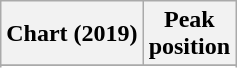<table class="wikitable sortable plainrowheaders" style="text-align:center">
<tr>
<th scope="col">Chart (2019)</th>
<th scope="col">Peak<br> position</th>
</tr>
<tr>
</tr>
<tr>
</tr>
<tr>
</tr>
<tr>
</tr>
<tr>
</tr>
</table>
